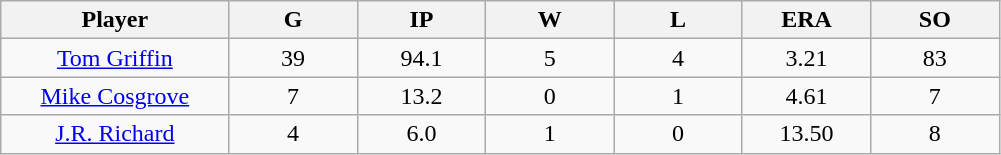<table class="wikitable sortable">
<tr>
<th bgcolor="#DDDDFF" width="16%">Player</th>
<th bgcolor="#DDDDFF" width="9%">G</th>
<th bgcolor="#DDDDFF" width="9%">IP</th>
<th bgcolor="#DDDDFF" width="9%">W</th>
<th bgcolor="#DDDDFF" width="9%">L</th>
<th bgcolor="#DDDDFF" width="9%">ERA</th>
<th bgcolor="#DDDDFF" width="9%">SO</th>
</tr>
<tr align="center">
<td><a href='#'>Tom Griffin</a></td>
<td>39</td>
<td>94.1</td>
<td>5</td>
<td>4</td>
<td>3.21</td>
<td>83</td>
</tr>
<tr align=center>
<td><a href='#'>Mike Cosgrove</a></td>
<td>7</td>
<td>13.2</td>
<td>0</td>
<td>1</td>
<td>4.61</td>
<td>7</td>
</tr>
<tr align=center>
<td><a href='#'>J.R. Richard</a></td>
<td>4</td>
<td>6.0</td>
<td>1</td>
<td>0</td>
<td>13.50</td>
<td>8</td>
</tr>
</table>
